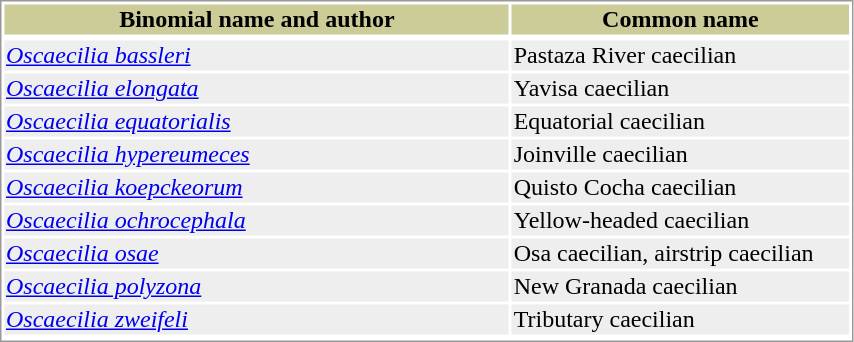<table style="text-align:left; border:1px solid #999999; width: 45%">
<tr style="background:#CCCC99; text-align: center; ">
<th style="width: 60%; ">Binomial name and author</th>
<th style="width: 40%; ">Common name</th>
</tr>
<tr>
</tr>
<tr style="background:#EEEEEE;">
<td><em><a href='#'>Oscaecilia bassleri</a></em> </td>
<td>Pastaza River caecilian</td>
</tr>
<tr style="background:#EEEEEE;">
<td><em><a href='#'>Oscaecilia elongata</a></em> </td>
<td>Yavisa caecilian</td>
</tr>
<tr style="background:#EEEEEE;">
<td><em><a href='#'>Oscaecilia equatorialis</a></em> </td>
<td>Equatorial caecilian</td>
</tr>
<tr style="background:#EEEEEE;">
<td><em><a href='#'>Oscaecilia hypereumeces</a></em> </td>
<td>Joinville caecilian</td>
</tr>
<tr style="background:#EEEEEE;">
<td><em><a href='#'>Oscaecilia koepckeorum</a></em> </td>
<td>Quisto Cocha caecilian</td>
</tr>
<tr style="background:#EEEEEE;">
<td><em><a href='#'>Oscaecilia ochrocephala</a></em> </td>
<td>Yellow-headed caecilian</td>
</tr>
<tr style="background:#EEEEEE;">
<td><em><a href='#'>Oscaecilia osae</a></em> </td>
<td>Osa caecilian, airstrip caecilian</td>
</tr>
<tr style="background:#EEEEEE;">
<td><em><a href='#'>Oscaecilia polyzona</a></em> </td>
<td>New Granada caecilian</td>
</tr>
<tr style="background:#EEEEEE;">
<td><em><a href='#'>Oscaecilia zweifeli</a></em> </td>
<td>Tributary caecilian</td>
</tr>
<tr>
</tr>
</table>
